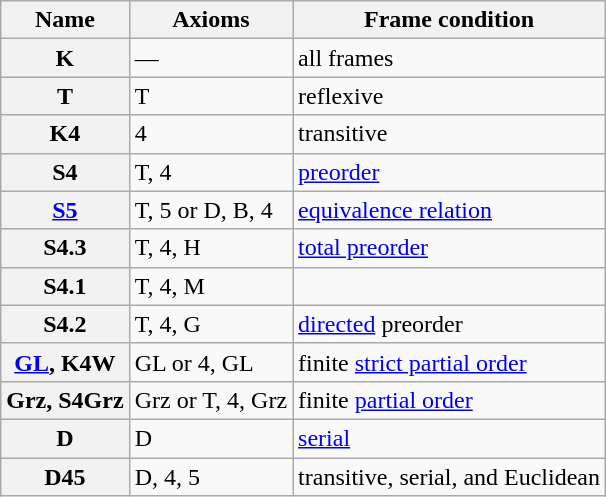<table class="wikitable">
<tr>
<th>Name</th>
<th>Axioms</th>
<th>Frame condition</th>
</tr>
<tr>
<th id="K">K</th>
<td>—</td>
<td>all frames</td>
</tr>
<tr>
<th>T</th>
<td>T</td>
<td>reflexive</td>
</tr>
<tr>
<th>K4</th>
<td>4</td>
<td>transitive</td>
</tr>
<tr>
<th>S4</th>
<td>T, 4</td>
<td><a href='#'>preorder</a></td>
</tr>
<tr>
<th><a href='#'>S5</a></th>
<td>T, 5 or D, B, 4</td>
<td><a href='#'>equivalence relation</a></td>
</tr>
<tr>
<th>S4.3</th>
<td>T, 4, H</td>
<td><a href='#'>total preorder</a></td>
</tr>
<tr>
<th>S4.1</th>
<td>T, 4, M</td>
<td></td>
</tr>
<tr>
<th>S4.2</th>
<td>T, 4, G</td>
<td><a href='#'>directed</a> preorder</td>
</tr>
<tr>
<th><a href='#'>GL</a>, K4W</th>
<td>GL or 4, GL</td>
<td>finite <a href='#'>strict partial order</a></td>
</tr>
<tr>
<th>Grz, S4Grz</th>
<td>Grz or T, 4, Grz</td>
<td>finite <a href='#'>partial order</a></td>
</tr>
<tr>
<th>D</th>
<td>D</td>
<td><a href='#'>serial</a></td>
</tr>
<tr>
<th>D45</th>
<td>D, 4, 5</td>
<td>transitive, serial, and Euclidean</td>
</tr>
</table>
